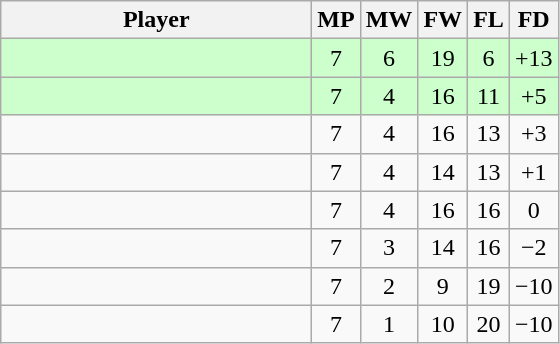<table class="wikitable" style="text-align: center;">
<tr>
<th width=200>Player</th>
<th width=20>MP</th>
<th width=20>MW</th>
<th width=20>FW</th>
<th width=20>FL</th>
<th width=20>FD</th>
</tr>
<tr style="background:#ccffcc;">
<td style="text-align:left;"><strong></strong></td>
<td>7</td>
<td>6</td>
<td>19</td>
<td>6</td>
<td>+13</td>
</tr>
<tr style="background:#ccffcc;">
<td style="text-align:left;"><strong></strong></td>
<td>7</td>
<td>4</td>
<td>16</td>
<td>11</td>
<td>+5</td>
</tr>
<tr>
<td style="text-align:left;"></td>
<td>7</td>
<td>4</td>
<td>16</td>
<td>13</td>
<td>+3</td>
</tr>
<tr>
<td style="text-align:left;"></td>
<td>7</td>
<td>4</td>
<td>14</td>
<td>13</td>
<td>+1</td>
</tr>
<tr>
<td style="text-align:left;"></td>
<td>7</td>
<td>4</td>
<td>16</td>
<td>16</td>
<td>0</td>
</tr>
<tr>
<td style="text-align:left;"></td>
<td>7</td>
<td>3</td>
<td>14</td>
<td>16</td>
<td>−2</td>
</tr>
<tr>
<td style="text-align:left;"></td>
<td>7</td>
<td>2</td>
<td>9</td>
<td>19</td>
<td>−10</td>
</tr>
<tr>
<td style="text-align:left;"></td>
<td>7</td>
<td>1</td>
<td>10</td>
<td>20</td>
<td>−10</td>
</tr>
</table>
